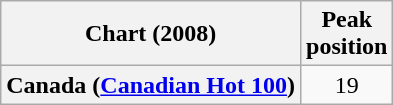<table class="wikitable plainrowheaders"style="text-align:center">
<tr>
<th scope="col">Chart (2008)</th>
<th scope="col">Peak<br>position</th>
</tr>
<tr>
<th scope="row">Canada (<a href='#'>Canadian Hot 100</a>)</th>
<td>19</td>
</tr>
</table>
